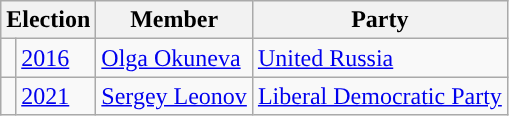<table class="wikitable">
<tr>
<th colspan="2">Election</th>
<th>Member</th>
<th>Party</th>
</tr>
<tr>
<td style="background-color: "></td>
<td><a href='#'>2016</a></td>
<td><a href='#'>Olga Okuneva</a></td>
<td><a href='#'>United Russia</a></td>
</tr>
<tr>
<td style="background-color: "></td>
<td><a href='#'>2021</a></td>
<td><a href='#'>Sergey Leonov</a></td>
<td><a href='#'>Liberal Democratic Party</a></td>
</tr>
</table>
